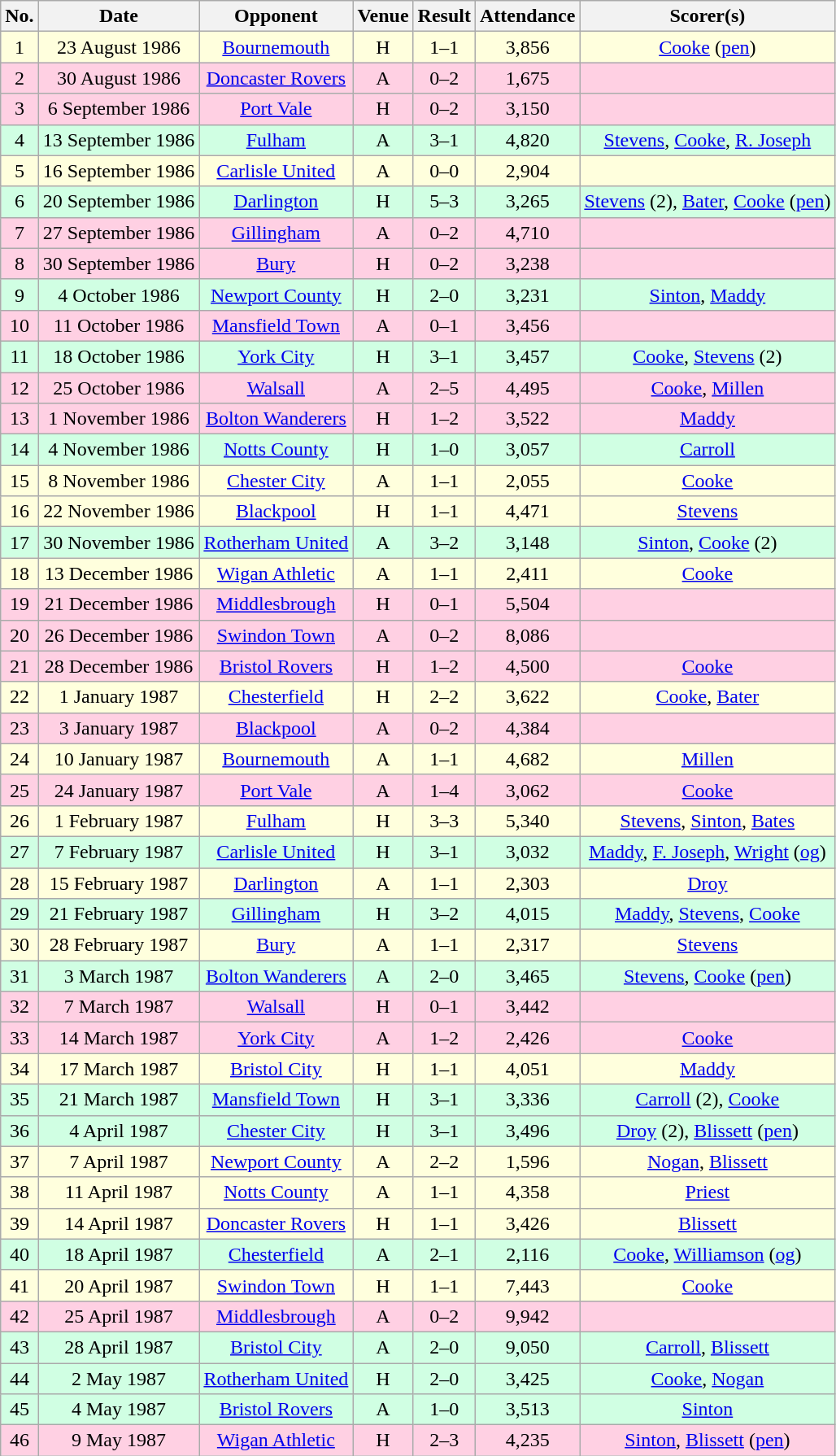<table class="wikitable sortable" style="text-align:center;">
<tr>
<th>No.</th>
<th>Date</th>
<th>Opponent</th>
<th>Venue</th>
<th>Result</th>
<th>Attendance</th>
<th>Scorer(s)</th>
</tr>
<tr style="background:#ffd;">
<td>1</td>
<td>23 August 1986</td>
<td><a href='#'>Bournemouth</a></td>
<td>H</td>
<td>1–1</td>
<td>3,856</td>
<td><a href='#'>Cooke</a> (<a href='#'>pen</a>)</td>
</tr>
<tr style="background:#ffd0e3;">
<td>2</td>
<td>30 August 1986</td>
<td><a href='#'>Doncaster Rovers</a></td>
<td>A</td>
<td>0–2</td>
<td>1,675</td>
<td></td>
</tr>
<tr style="background:#ffd0e3;">
<td>3</td>
<td>6 September 1986</td>
<td><a href='#'>Port Vale</a></td>
<td>H</td>
<td>0–2</td>
<td>3,150</td>
<td></td>
</tr>
<tr style="background:#d0ffe3;">
<td>4</td>
<td>13 September 1986</td>
<td><a href='#'>Fulham</a></td>
<td>A</td>
<td>3–1</td>
<td>4,820</td>
<td><a href='#'>Stevens</a>, <a href='#'>Cooke</a>, <a href='#'>R. Joseph</a></td>
</tr>
<tr style="background:#ffd;">
<td>5</td>
<td>16 September 1986</td>
<td><a href='#'>Carlisle United</a></td>
<td>A</td>
<td>0–0</td>
<td>2,904</td>
<td></td>
</tr>
<tr style="background:#d0ffe3;">
<td>6</td>
<td>20 September 1986</td>
<td><a href='#'>Darlington</a></td>
<td>H</td>
<td>5–3</td>
<td>3,265</td>
<td><a href='#'>Stevens</a> (2), <a href='#'>Bater</a>, <a href='#'>Cooke</a> (<a href='#'>pen</a>)</td>
</tr>
<tr style="background:#ffd0e3;">
<td>7</td>
<td>27 September 1986</td>
<td><a href='#'>Gillingham</a></td>
<td>A</td>
<td>0–2</td>
<td>4,710</td>
<td></td>
</tr>
<tr style="background:#ffd0e3;">
<td>8</td>
<td>30 September 1986</td>
<td><a href='#'>Bury</a></td>
<td>H</td>
<td>0–2</td>
<td>3,238</td>
<td></td>
</tr>
<tr style="background:#d0ffe3;">
<td>9</td>
<td>4 October 1986</td>
<td><a href='#'>Newport County</a></td>
<td>H</td>
<td>2–0</td>
<td>3,231</td>
<td><a href='#'>Sinton</a>, <a href='#'>Maddy</a></td>
</tr>
<tr style="background:#ffd0e3;">
<td>10</td>
<td>11 October 1986</td>
<td><a href='#'>Mansfield Town</a></td>
<td>A</td>
<td>0–1</td>
<td>3,456</td>
<td></td>
</tr>
<tr style="background:#d0ffe3;">
<td>11</td>
<td>18 October 1986</td>
<td><a href='#'>York City</a></td>
<td>H</td>
<td>3–1</td>
<td>3,457</td>
<td><a href='#'>Cooke</a>, <a href='#'>Stevens</a> (2)</td>
</tr>
<tr style="background:#ffd0e3;">
<td>12</td>
<td>25 October 1986</td>
<td><a href='#'>Walsall</a></td>
<td>A</td>
<td>2–5</td>
<td>4,495</td>
<td><a href='#'>Cooke</a>, <a href='#'>Millen</a></td>
</tr>
<tr style="background:#ffd0e3;">
<td>13</td>
<td>1 November 1986</td>
<td><a href='#'>Bolton Wanderers</a></td>
<td>H</td>
<td>1–2</td>
<td>3,522</td>
<td><a href='#'>Maddy</a></td>
</tr>
<tr style="background:#d0ffe3;">
<td>14</td>
<td>4 November 1986</td>
<td><a href='#'>Notts County</a></td>
<td>H</td>
<td>1–0</td>
<td>3,057</td>
<td><a href='#'>Carroll</a></td>
</tr>
<tr style="background:#ffd;">
<td>15</td>
<td>8 November 1986</td>
<td><a href='#'>Chester City</a></td>
<td>A</td>
<td>1–1</td>
<td>2,055</td>
<td><a href='#'>Cooke</a></td>
</tr>
<tr style="background:#ffd;">
<td>16</td>
<td>22 November 1986</td>
<td><a href='#'>Blackpool</a></td>
<td>H</td>
<td>1–1</td>
<td>4,471</td>
<td><a href='#'>Stevens</a></td>
</tr>
<tr style="background:#d0ffe3;">
<td>17</td>
<td>30 November 1986</td>
<td><a href='#'>Rotherham United</a></td>
<td>A</td>
<td>3–2</td>
<td>3,148</td>
<td><a href='#'>Sinton</a>, <a href='#'>Cooke</a> (2)</td>
</tr>
<tr style="background:#ffd;">
<td>18</td>
<td>13 December 1986</td>
<td><a href='#'>Wigan Athletic</a></td>
<td>A</td>
<td>1–1</td>
<td>2,411</td>
<td><a href='#'>Cooke</a></td>
</tr>
<tr style="background:#ffd0e3;">
<td>19</td>
<td>21 December 1986</td>
<td><a href='#'>Middlesbrough</a></td>
<td>H</td>
<td>0–1</td>
<td>5,504</td>
<td></td>
</tr>
<tr style="background:#ffd0e3;">
<td>20</td>
<td>26 December 1986</td>
<td><a href='#'>Swindon Town</a></td>
<td>A</td>
<td>0–2</td>
<td>8,086</td>
<td></td>
</tr>
<tr style="background:#ffd0e3;">
<td>21</td>
<td>28 December 1986</td>
<td><a href='#'>Bristol Rovers</a></td>
<td>H</td>
<td>1–2</td>
<td>4,500</td>
<td><a href='#'>Cooke</a></td>
</tr>
<tr style="background:#ffd;">
<td>22</td>
<td>1 January 1987</td>
<td><a href='#'>Chesterfield</a></td>
<td>H</td>
<td>2–2</td>
<td>3,622</td>
<td><a href='#'>Cooke</a>, <a href='#'>Bater</a></td>
</tr>
<tr style="background:#ffd0e3;">
<td>23</td>
<td>3 January 1987</td>
<td><a href='#'>Blackpool</a></td>
<td>A</td>
<td>0–2</td>
<td>4,384</td>
<td></td>
</tr>
<tr style="background:#ffd;">
<td>24</td>
<td>10 January 1987</td>
<td><a href='#'>Bournemouth</a></td>
<td>A</td>
<td>1–1</td>
<td>4,682</td>
<td><a href='#'>Millen</a></td>
</tr>
<tr style="background:#ffd0e3;">
<td>25</td>
<td>24 January 1987</td>
<td><a href='#'>Port Vale</a></td>
<td>A</td>
<td>1–4</td>
<td>3,062</td>
<td><a href='#'>Cooke</a></td>
</tr>
<tr style="background:#ffd;">
<td>26</td>
<td>1 February 1987</td>
<td><a href='#'>Fulham</a></td>
<td>H</td>
<td>3–3</td>
<td>5,340</td>
<td><a href='#'>Stevens</a>, <a href='#'>Sinton</a>, <a href='#'>Bates</a></td>
</tr>
<tr style="background:#d0ffe3;">
<td>27</td>
<td>7 February 1987</td>
<td><a href='#'>Carlisle United</a></td>
<td>H</td>
<td>3–1</td>
<td>3,032</td>
<td><a href='#'>Maddy</a>, <a href='#'>F. Joseph</a>, <a href='#'>Wright</a> (<a href='#'>og</a>)</td>
</tr>
<tr style="background:#ffd;">
<td>28</td>
<td>15 February 1987</td>
<td><a href='#'>Darlington</a></td>
<td>A</td>
<td>1–1</td>
<td>2,303</td>
<td><a href='#'>Droy</a></td>
</tr>
<tr style="background:#d0ffe3;">
<td>29</td>
<td>21 February 1987</td>
<td><a href='#'>Gillingham</a></td>
<td>H</td>
<td>3–2</td>
<td>4,015</td>
<td><a href='#'>Maddy</a>, <a href='#'>Stevens</a>, <a href='#'>Cooke</a></td>
</tr>
<tr style="background:#ffd;">
<td>30</td>
<td>28 February 1987</td>
<td><a href='#'>Bury</a></td>
<td>A</td>
<td>1–1</td>
<td>2,317</td>
<td><a href='#'>Stevens</a></td>
</tr>
<tr style="background:#d0ffe3;">
<td>31</td>
<td>3 March 1987</td>
<td><a href='#'>Bolton Wanderers</a></td>
<td>A</td>
<td>2–0</td>
<td>3,465</td>
<td><a href='#'>Stevens</a>, <a href='#'>Cooke</a> (<a href='#'>pen</a>)</td>
</tr>
<tr style="background:#ffd0e3;">
<td>32</td>
<td>7 March 1987</td>
<td><a href='#'>Walsall</a></td>
<td>H</td>
<td>0–1</td>
<td>3,442</td>
<td></td>
</tr>
<tr style="background:#ffd0e3;">
<td>33</td>
<td>14 March 1987</td>
<td><a href='#'>York City</a></td>
<td>A</td>
<td>1–2</td>
<td>2,426</td>
<td><a href='#'>Cooke</a></td>
</tr>
<tr style="background:#ffd;">
<td>34</td>
<td>17 March 1987</td>
<td><a href='#'>Bristol City</a></td>
<td>H</td>
<td>1–1</td>
<td>4,051</td>
<td><a href='#'>Maddy</a></td>
</tr>
<tr style="background:#d0ffe3;">
<td>35</td>
<td>21 March 1987</td>
<td><a href='#'>Mansfield Town</a></td>
<td>H</td>
<td>3–1</td>
<td>3,336</td>
<td><a href='#'>Carroll</a> (2), <a href='#'>Cooke</a></td>
</tr>
<tr style="background:#d0ffe3;">
<td>36</td>
<td>4 April 1987</td>
<td><a href='#'>Chester City</a></td>
<td>H</td>
<td>3–1</td>
<td>3,496</td>
<td><a href='#'>Droy</a> (2), <a href='#'>Blissett</a> (<a href='#'>pen</a>)</td>
</tr>
<tr style="background:#ffd;">
<td>37</td>
<td>7 April 1987</td>
<td><a href='#'>Newport County</a></td>
<td>A</td>
<td>2–2</td>
<td>1,596</td>
<td><a href='#'>Nogan</a>, <a href='#'>Blissett</a></td>
</tr>
<tr style="background:#ffd;">
<td>38</td>
<td>11 April 1987</td>
<td><a href='#'>Notts County</a></td>
<td>A</td>
<td>1–1</td>
<td>4,358</td>
<td><a href='#'>Priest</a></td>
</tr>
<tr style="background:#ffd;">
<td>39</td>
<td>14 April 1987</td>
<td><a href='#'>Doncaster Rovers</a></td>
<td>H</td>
<td>1–1</td>
<td>3,426</td>
<td><a href='#'>Blissett</a></td>
</tr>
<tr style="background:#d0ffe3;">
<td>40</td>
<td>18 April 1987</td>
<td><a href='#'>Chesterfield</a></td>
<td>A</td>
<td>2–1</td>
<td>2,116</td>
<td><a href='#'>Cooke</a>, <a href='#'>Williamson</a> (<a href='#'>og</a>)</td>
</tr>
<tr style="background:#ffd;">
<td>41</td>
<td>20 April 1987</td>
<td><a href='#'>Swindon Town</a></td>
<td>H</td>
<td>1–1</td>
<td>7,443</td>
<td><a href='#'>Cooke</a></td>
</tr>
<tr style="background:#ffd0e3;">
<td>42</td>
<td>25 April 1987</td>
<td><a href='#'>Middlesbrough</a></td>
<td>A</td>
<td>0–2</td>
<td>9,942</td>
<td></td>
</tr>
<tr style="background:#d0ffe3;">
<td>43</td>
<td>28 April 1987</td>
<td><a href='#'>Bristol City</a></td>
<td>A</td>
<td>2–0</td>
<td>9,050</td>
<td><a href='#'>Carroll</a>, <a href='#'>Blissett</a></td>
</tr>
<tr style="background:#d0ffe3;">
<td>44</td>
<td>2 May 1987</td>
<td><a href='#'>Rotherham United</a></td>
<td>H</td>
<td>2–0</td>
<td>3,425</td>
<td><a href='#'>Cooke</a>, <a href='#'>Nogan</a></td>
</tr>
<tr style="background:#d0ffe3;">
<td>45</td>
<td>4 May 1987</td>
<td><a href='#'>Bristol Rovers</a></td>
<td>A</td>
<td>1–0</td>
<td>3,513</td>
<td><a href='#'>Sinton</a></td>
</tr>
<tr style="background:#ffd0e3;">
<td>46</td>
<td>9 May 1987</td>
<td><a href='#'>Wigan Athletic</a></td>
<td>H</td>
<td>2–3</td>
<td>4,235</td>
<td><a href='#'>Sinton</a>, <a href='#'>Blissett</a> (<a href='#'>pen</a>)</td>
</tr>
</table>
